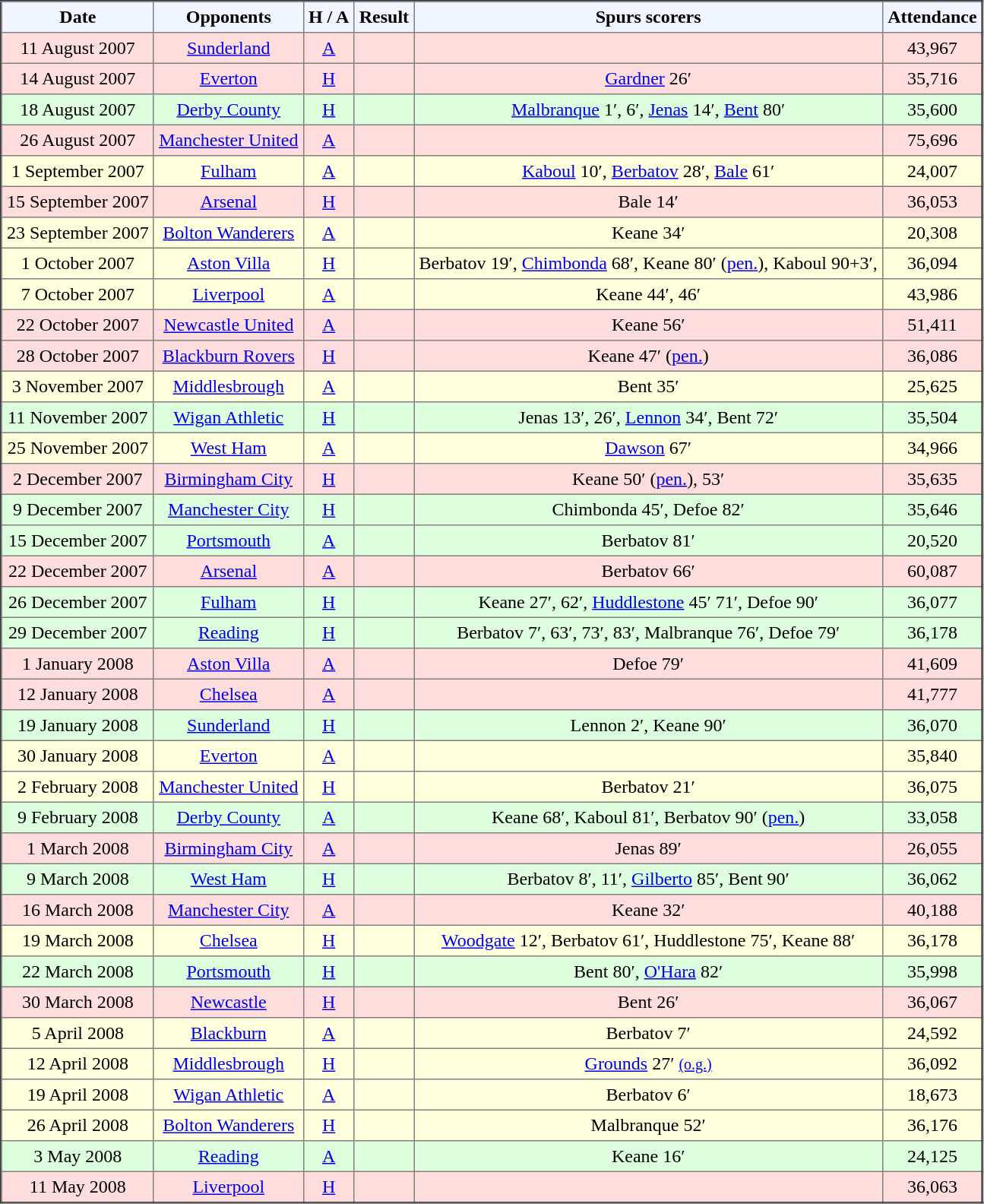<table border="2" cellpadding="4" style="border-collapse:collapse; text-align:center;">
<tr style="background:#f0f6ff;">
<th>Date</th>
<th>Opponents</th>
<th>H / A</th>
<th>Result</th>
<th>Spurs scorers</th>
<th>Attendance</th>
</tr>
<tr style="background:#fdd;">
<td>11 August 2007</td>
<td><a href='#'>Sunderland</a></td>
<td><a href='#'>A</a></td>
<td></td>
<td></td>
<td>43,967</td>
</tr>
<tr style="background:#fdd;">
<td>14 August 2007</td>
<td><a href='#'>Everton</a></td>
<td><a href='#'>H</a></td>
<td></td>
<td><a href='#'>Gardner</a> 26′</td>
<td>35,716</td>
</tr>
<tr style="background:#dfd;">
<td>18 August 2007</td>
<td><a href='#'>Derby County</a></td>
<td><a href='#'>H</a></td>
<td></td>
<td><a href='#'>Malbranque</a> 1′, 6′, <a href='#'>Jenas</a> 14′, <a href='#'>Bent</a> 80′</td>
<td>35,600</td>
</tr>
<tr style="background:#fdd;">
<td>26 August 2007</td>
<td><a href='#'>Manchester United</a></td>
<td><a href='#'>A</a></td>
<td></td>
<td></td>
<td>75,696</td>
</tr>
<tr style="background:#ffd;">
<td>1 September 2007</td>
<td><a href='#'>Fulham</a></td>
<td><a href='#'>A</a></td>
<td></td>
<td><a href='#'>Kaboul</a> 10′, <a href='#'>Berbatov</a> 28′, <a href='#'>Bale</a> 61′</td>
<td>24,007</td>
</tr>
<tr style="background:#fdd;">
<td>15 September 2007</td>
<td><a href='#'>Arsenal</a></td>
<td><a href='#'>H</a></td>
<td></td>
<td>Bale 14′</td>
<td>36,053</td>
</tr>
<tr style="background:#ffd;">
<td>23 September 2007</td>
<td><a href='#'>Bolton Wanderers</a></td>
<td><a href='#'>A</a></td>
<td></td>
<td>Keane 34′</td>
<td>20,308</td>
</tr>
<tr style="background:#ffd;">
<td>1 October 2007</td>
<td><a href='#'>Aston Villa</a></td>
<td><a href='#'>H</a></td>
<td></td>
<td>Berbatov 19′, <a href='#'>Chimbonda</a> 68′, Keane 80′ (<a href='#'>pen.</a>), Kaboul 90+3′,</td>
<td>36,094</td>
</tr>
<tr style="background:#ffd;">
<td>7 October 2007</td>
<td><a href='#'>Liverpool</a></td>
<td><a href='#'>A</a></td>
<td></td>
<td>Keane 44′, 46′</td>
<td>43,986</td>
</tr>
<tr style="background:#fdd;">
<td>22 October 2007</td>
<td><a href='#'>Newcastle United</a></td>
<td><a href='#'>A</a></td>
<td></td>
<td>Keane 56′</td>
<td>51,411</td>
</tr>
<tr style="background:#fdd;">
<td>28 October 2007</td>
<td><a href='#'>Blackburn Rovers</a></td>
<td><a href='#'>H</a></td>
<td></td>
<td>Keane 47′ (<a href='#'>pen.</a>)</td>
<td>36,086</td>
</tr>
<tr style="background:#ffd;">
<td>3 November 2007</td>
<td><a href='#'>Middlesbrough</a></td>
<td><a href='#'>A</a></td>
<td></td>
<td>Bent 35′</td>
<td>25,625</td>
</tr>
<tr style="background:#dfd;">
<td>11 November 2007</td>
<td><a href='#'>Wigan Athletic</a></td>
<td><a href='#'>H</a></td>
<td></td>
<td>Jenas 13′, 26′, <a href='#'>Lennon</a> 34′, Bent 72′</td>
<td>35,504</td>
</tr>
<tr style="background:#ffd;">
<td>25 November 2007</td>
<td><a href='#'>West Ham</a></td>
<td><a href='#'>A</a></td>
<td></td>
<td><a href='#'>Dawson</a> 67′</td>
<td>34,966</td>
</tr>
<tr style="background:#fdd;">
<td>2 December 2007</td>
<td><a href='#'>Birmingham City</a></td>
<td><a href='#'>H</a></td>
<td></td>
<td>Keane 50′ (<a href='#'>pen.</a>), 53′</td>
<td>35,635</td>
</tr>
<tr style="background:#dfd;">
<td>9 December 2007</td>
<td><a href='#'>Manchester City</a></td>
<td><a href='#'>H</a></td>
<td></td>
<td>Chimbonda 45′, Defoe 82′</td>
<td>35,646</td>
</tr>
<tr style="background:#dfd;">
<td>15 December 2007</td>
<td><a href='#'>Portsmouth</a></td>
<td><a href='#'>A</a></td>
<td></td>
<td>Berbatov 81′</td>
<td>20,520</td>
</tr>
<tr style="background:#fdd;">
<td>22 December 2007</td>
<td><a href='#'>Arsenal</a></td>
<td><a href='#'>A</a></td>
<td></td>
<td>Berbatov 66′</td>
<td>60,087</td>
</tr>
<tr style="background:#dfd;">
<td>26 December 2007</td>
<td><a href='#'>Fulham</a></td>
<td><a href='#'>H</a></td>
<td></td>
<td>Keane 27′, 62′, <a href='#'>Huddlestone</a> 45′ 71′, Defoe 90′</td>
<td>36,077</td>
</tr>
<tr style="background:#dfd;">
<td>29 December 2007</td>
<td><a href='#'>Reading</a></td>
<td><a href='#'>H</a></td>
<td></td>
<td>Berbatov 7′, 63′, 73′, 83′, Malbranque 76′, Defoe 79′</td>
<td>36,178</td>
</tr>
<tr style="background:#fdd;">
<td>1 January 2008</td>
<td><a href='#'>Aston Villa</a></td>
<td><a href='#'>A</a></td>
<td></td>
<td>Defoe 79′</td>
<td>41,609</td>
</tr>
<tr style="background:#fdd;">
<td>12 January 2008</td>
<td><a href='#'>Chelsea</a></td>
<td><a href='#'>A</a></td>
<td></td>
<td></td>
<td>41,777</td>
</tr>
<tr style="background:#dfd;">
<td>19 January 2008</td>
<td><a href='#'>Sunderland</a></td>
<td><a href='#'>H</a></td>
<td></td>
<td>Lennon 2′, Keane 90′</td>
<td>36,070</td>
</tr>
<tr style="background:#ffd;">
<td>30 January 2008</td>
<td><a href='#'>Everton</a></td>
<td><a href='#'>A</a></td>
<td></td>
<td></td>
<td>35,840</td>
</tr>
<tr style="background:#ffd;">
<td>2 February 2008</td>
<td><a href='#'>Manchester United</a></td>
<td><a href='#'>H</a></td>
<td></td>
<td>Berbatov 21′</td>
<td>36,075</td>
</tr>
<tr style="background:#dfd;">
<td>9 February 2008</td>
<td><a href='#'>Derby County</a></td>
<td><a href='#'>A</a></td>
<td></td>
<td>Keane 68′, Kaboul 81′, Berbatov 90′ (<a href='#'>pen.</a>)</td>
<td>33,058</td>
</tr>
<tr style="background:#fdd;">
<td>1 March 2008</td>
<td><a href='#'>Birmingham City</a></td>
<td><a href='#'>A</a></td>
<td></td>
<td>Jenas 89′</td>
<td>26,055</td>
</tr>
<tr style="background:#dfd;">
<td>9 March 2008</td>
<td><a href='#'>West Ham</a></td>
<td><a href='#'>H</a></td>
<td></td>
<td>Berbatov 8′, 11′, <a href='#'>Gilberto</a> 85′, Bent 90′</td>
<td>36,062</td>
</tr>
<tr style="background:#fdd;">
<td>16 March 2008</td>
<td><a href='#'>Manchester City</a></td>
<td><a href='#'>A</a></td>
<td></td>
<td>Keane 32′</td>
<td>40,188</td>
</tr>
<tr style="background:#ffd;">
<td>19 March 2008</td>
<td><a href='#'>Chelsea</a></td>
<td><a href='#'>H</a></td>
<td></td>
<td><a href='#'>Woodgate</a> 12′, Berbatov 61′, Huddlestone 75′, Keane 88′</td>
<td>36,178</td>
</tr>
<tr style="background:#dfd;">
<td>22 March 2008</td>
<td><a href='#'>Portsmouth</a></td>
<td><a href='#'>H</a></td>
<td></td>
<td>Bent 80′, <a href='#'>O'Hara</a> 82′</td>
<td>35,998</td>
</tr>
<tr style="background:#fdd;">
<td>30 March 2008</td>
<td><a href='#'>Newcastle</a></td>
<td><a href='#'>H</a></td>
<td></td>
<td>Bent 26′</td>
<td>36,067</td>
</tr>
<tr style="background:#ffd;">
<td>5 April 2008</td>
<td><a href='#'>Blackburn</a></td>
<td><a href='#'>A</a></td>
<td></td>
<td>Berbatov 7′</td>
<td>24,592</td>
</tr>
<tr style="background:#ffd;">
<td>12 April 2008</td>
<td><a href='#'>Middlesbrough</a></td>
<td><a href='#'>H</a></td>
<td></td>
<td><a href='#'>Grounds</a> 27′ <small><a href='#'>(o.g.)</a></small></td>
<td>36,092</td>
</tr>
<tr style="background:#ffd;">
<td>19 April 2008</td>
<td><a href='#'>Wigan Athletic</a></td>
<td><a href='#'>A</a></td>
<td></td>
<td>Berbatov 6′</td>
<td>18,673</td>
</tr>
<tr style="background:#ffd;">
<td>26 April 2008</td>
<td><a href='#'>Bolton Wanderers</a></td>
<td><a href='#'>H</a></td>
<td></td>
<td>Malbranque 52′</td>
<td>36,176</td>
</tr>
<tr style="background:#dfd;">
<td>3 May 2008</td>
<td><a href='#'>Reading</a></td>
<td><a href='#'>A</a></td>
<td></td>
<td>Keane 16′</td>
<td>24,125</td>
</tr>
<tr style="background:#fdd;">
<td>11 May 2008</td>
<td><a href='#'>Liverpool</a></td>
<td><a href='#'>H</a></td>
<td></td>
<td></td>
<td>36,063</td>
</tr>
</table>
